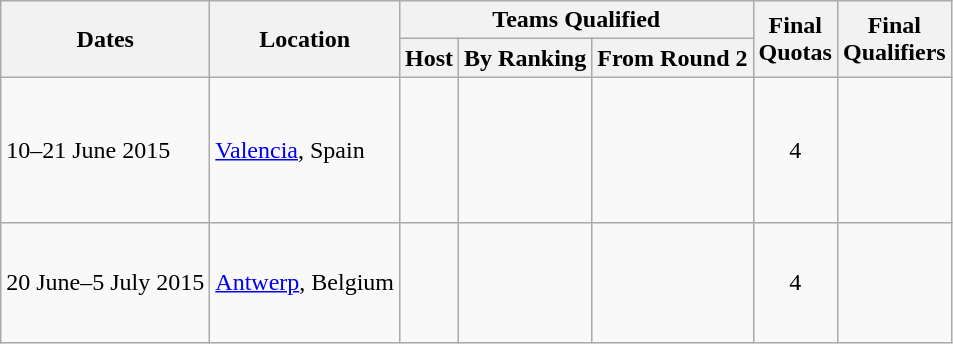<table class=wikitable>
<tr>
<th rowspan=2>Dates</th>
<th rowspan=2>Location</th>
<th colspan=3>Teams Qualified</th>
<th rowspan=2>Final<br>Quotas</th>
<th rowspan=2>Final<br>Qualifiers</th>
</tr>
<tr>
<th>Host</th>
<th>By Ranking</th>
<th>From Round 2</th>
</tr>
<tr>
<td>10–21 June 2015</td>
<td><a href='#'>Valencia</a>, Spain</td>
<td></td>
<td><br><br><br><br><br></td>
<td><br><br></td>
<td align=center>4</td>
<td><br><br><br></td>
</tr>
<tr>
<td>20 June–5 July 2015</td>
<td><a href='#'>Antwerp</a>, Belgium</td>
<td></td>
<td><br><br><br><br></td>
<td><br><br><br></td>
<td align=center>4</td>
<td><br><br><br></td>
</tr>
</table>
